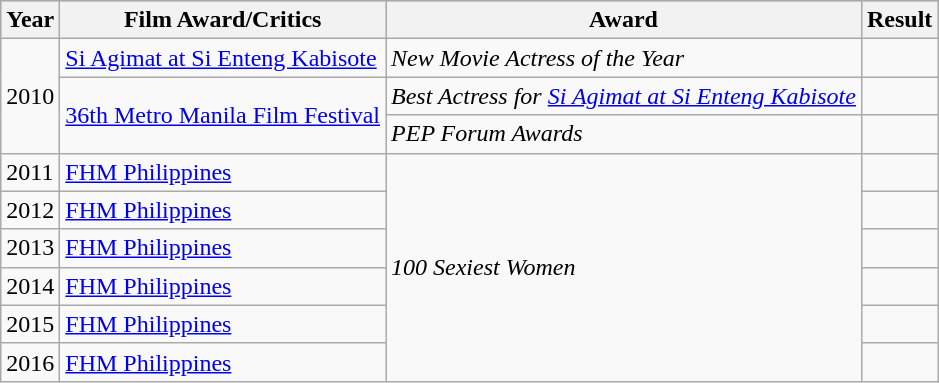<table class="wikitable">
<tr style="background:#b0c4de; text-align:center;">
<th>Year</th>
<th>Film Award/Critics</th>
<th>Award</th>
<th>Result</th>
</tr>
<tr>
<td rowspan="3">2010</td>
<td><a href='#'>Si Agimat at Si Enteng Kabisote</a></td>
<td><em>New Movie Actress of the Year</em></td>
<td></td>
</tr>
<tr>
<td rowspan="2"><a href='#'>36th Metro Manila Film Festival</a></td>
<td><em>Best Actress for <a href='#'>Si Agimat at Si Enteng Kabisote</a></em></td>
<td></td>
</tr>
<tr>
<td><em>PEP Forum Awards</em></td>
<td></td>
</tr>
<tr>
<td>2011</td>
<td><a href='#'>FHM Philippines</a></td>
<td rowspan="6"><em>100 Sexiest Women</em></td>
<td></td>
</tr>
<tr>
<td>2012</td>
<td><a href='#'>FHM Philippines</a></td>
<td></td>
</tr>
<tr>
<td>2013</td>
<td><a href='#'>FHM Philippines</a></td>
<td></td>
</tr>
<tr>
<td>2014</td>
<td><a href='#'>FHM Philippines</a></td>
<td></td>
</tr>
<tr>
<td>2015</td>
<td><a href='#'>FHM Philippines</a></td>
<td></td>
</tr>
<tr>
<td>2016</td>
<td><a href='#'>FHM Philippines</a></td>
<td></td>
</tr>
</table>
